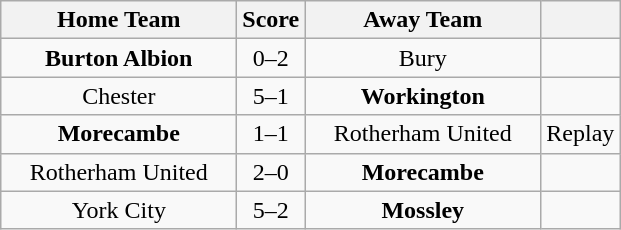<table class="wikitable" style="text-align:center">
<tr>
<th width=150>Home Team</th>
<th width=20>Score</th>
<th width=150>Away Team</th>
<th></th>
</tr>
<tr>
<td><strong>Burton Albion</strong></td>
<td>0–2</td>
<td>Bury</td>
<td></td>
</tr>
<tr>
<td>Chester</td>
<td>5–1</td>
<td><strong>Workington</strong></td>
<td></td>
</tr>
<tr>
<td><strong>Morecambe</strong></td>
<td>1–1</td>
<td>Rotherham United</td>
<td>Replay</td>
</tr>
<tr>
<td>Rotherham United</td>
<td>2–0</td>
<td><strong>Morecambe</strong></td>
<td></td>
</tr>
<tr>
<td>York City</td>
<td>5–2</td>
<td><strong>Mossley</strong></td>
<td></td>
</tr>
</table>
